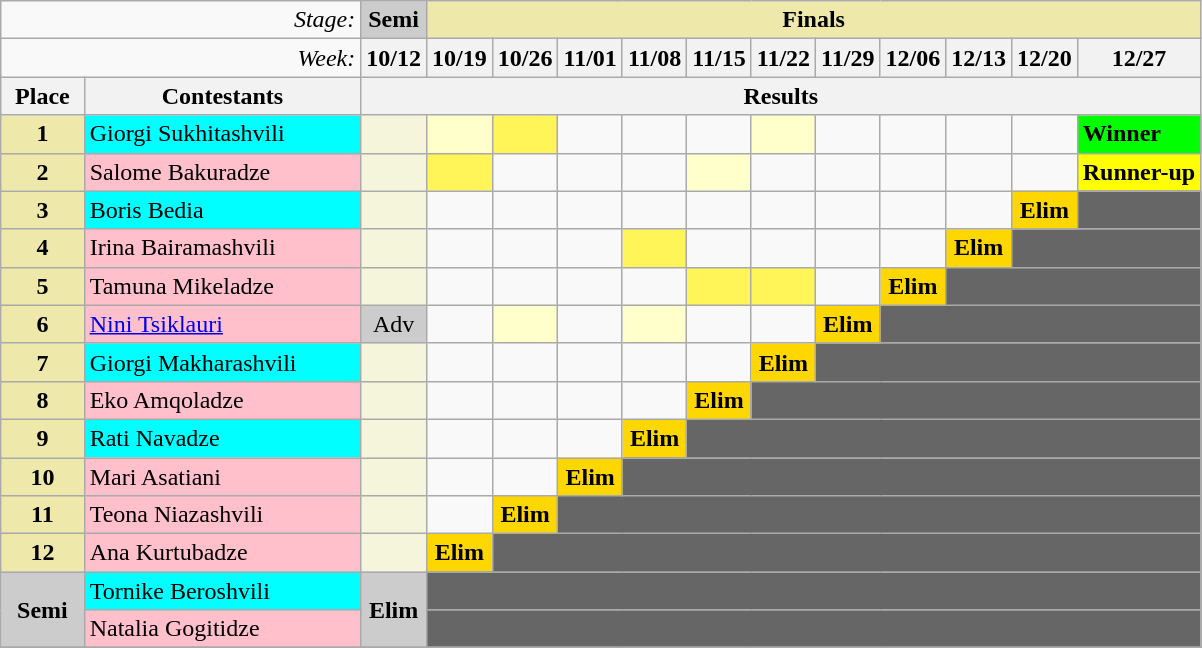<table class="wikitable" align="center">
<tr>
<td width=30% colspan=2 align="right"><em>Stage:</em></td>
<td bgcolor="CCCCCC" align="Center"><strong>Semi</strong></td>
<td colspan=15 bgcolor="palegoldenrod" align="Center"><strong>Finals</strong></td>
</tr>
<tr>
<td colspan=2 align="right"><em>Week:</em></td>
<th>10/12</th>
<th>10/19</th>
<th>10/26</th>
<th>11/01</th>
<th>11/08</th>
<th>11/15</th>
<th>11/22</th>
<th>11/29</th>
<th>12/06</th>
<th>12/13</th>
<th>12/20</th>
<th>12/27</th>
</tr>
<tr>
<th>Place</th>
<th>Contestants</th>
<th colspan=16 align="center">Results</th>
</tr>
<tr>
<td align="center" bgcolor="palegoldenrod"><strong>1</strong></td>
<td bgcolor="cyan">Giorgi Sukhitashvili</td>
<td bgcolor="F5F5DC"></td>
<td bgcolor="#FFFFCC" align="center"></td>
<td bgcolor="#FFF558" align="center"></td>
<td></td>
<td></td>
<td></td>
<td bgcolor="#FFFFCC" align="center"></td>
<td></td>
<td></td>
<td></td>
<td></td>
<td style="background: Lime"><strong>Winner</strong></td>
</tr>
<tr>
<td align="center" bgcolor="palegoldenrod"><strong>2</strong></td>
<td bgcolor="pink">Salome Bakuradze</td>
<td bgcolor="F5F5DC"></td>
<td bgcolor="#FFF558" align="center"></td>
<td></td>
<td></td>
<td></td>
<td bgcolor="#FFFFCC" align="center"></td>
<td></td>
<td></td>
<td></td>
<td></td>
<td></td>
<td style="background: yellow"><strong>Runner-up</strong></td>
</tr>
<tr>
<td align="center" bgcolor="palegoldenrod"><strong>3</strong></td>
<td bgcolor="cyan">Boris Bedia</td>
<td bgcolor="F5F5DC"></td>
<td></td>
<td></td>
<td></td>
<td></td>
<td></td>
<td></td>
<td></td>
<td></td>
<td></td>
<td bgcolor="gold" align="center"><strong>Elim</strong></td>
<td bgcolor="666666"></td>
</tr>
<tr>
<td align="center" bgcolor="palegoldenrod"><strong>4</strong></td>
<td bgcolor="pink">Irina Bairamashvili</td>
<td bgcolor="F5F5DC"></td>
<td></td>
<td></td>
<td></td>
<td bgcolor="#FFF558" align="center"></td>
<td></td>
<td></td>
<td></td>
<td></td>
<td bgcolor="gold" align="center"><strong>Elim</strong></td>
<td colspan=2 bgcolor="666666"></td>
</tr>
<tr>
<td align="center" bgcolor="palegoldenrod"><strong>5</strong></td>
<td bgcolor="pink">Tamuna Mikeladze</td>
<td bgcolor="F5F5DC"></td>
<td></td>
<td></td>
<td></td>
<td></td>
<td bgcolor="#FFF558" align="center"></td>
<td bgcolor="#FFF558" align="center"></td>
<td></td>
<td bgcolor="gold" align="center"><strong>Elim</strong></td>
<td colspan=3 bgcolor="666666"></td>
</tr>
<tr>
<td align="center" bgcolor="palegoldenrod"><strong>6</strong></td>
<td bgcolor="pink"><a href='#'>Nini Tsiklauri</a></td>
<td bgcolor="#CCCCCC" align="center">Adv</td>
<td></td>
<td bgcolor="#FFFFCC" align="center"></td>
<td></td>
<td bgcolor="#FFFFCC" align="center"></td>
<td></td>
<td></td>
<td bgcolor="gold" align="center"><strong>Elim</strong></td>
<td colspan=4 bgcolor="666666"></td>
</tr>
<tr>
<td align="center" bgcolor="palegoldenrod"><strong>7</strong></td>
<td bgcolor="cyan">Giorgi Makharashvili</td>
<td bgcolor="F5F5DC"></td>
<td></td>
<td></td>
<td></td>
<td></td>
<td></td>
<td bgcolor="gold" align="center"><strong>Elim</strong></td>
<td colspan=5 bgcolor="666666"></td>
</tr>
<tr>
<td align="center" bgcolor="palegoldenrod"><strong>8</strong></td>
<td bgcolor="pink">Eko Amqoladze</td>
<td bgcolor="F5F5DC"></td>
<td></td>
<td></td>
<td></td>
<td></td>
<td bgcolor="gold" align="center"><strong>Elim</strong></td>
<td colspan=6 bgcolor="666666"></td>
</tr>
<tr>
<td align="center" bgcolor="palegoldenrod"><strong>9</strong></td>
<td bgcolor="cyan">Rati Navadze</td>
<td bgcolor="F5F5DC"></td>
<td></td>
<td></td>
<td></td>
<td bgcolor="gold" align="center"><strong>Elim</strong></td>
<td colspan=7 bgcolor="666666"></td>
</tr>
<tr>
<td align="center" bgcolor="palegoldenrod"><strong>10</strong></td>
<td bgcolor="pink">Mari Asatiani</td>
<td bgcolor="F5F5DC"></td>
<td></td>
<td></td>
<td bgcolor="gold" align="center"><strong>Elim</strong></td>
<td colspan=8 bgcolor="666666"></td>
</tr>
<tr>
<td align="center" bgcolor="palegoldenrod"><strong>11</strong></td>
<td bgcolor="pink">Teona Niazashvili</td>
<td bgcolor="F5F5DC"></td>
<td></td>
<td bgcolor="gold" align="center"><strong>Elim</strong></td>
<td colspan=9 bgcolor="666666"></td>
</tr>
<tr>
<td align="center" bgcolor="palegoldenrod"><strong>12</strong></td>
<td bgcolor="pink">Ana Kurtubadze</td>
<td bgcolor="F5F5DC"></td>
<td bgcolor="gold" align="center"><strong>Elim</strong></td>
<td colspan=10 bgcolor="666666"></td>
</tr>
<tr>
<td bgcolor="CCCCCC" align="center" rowspan=2><strong>Semi</strong></td>
<td bgcolor="cyan">Tornike Beroshvili</td>
<td bgcolor="#CCCCCC" align="center" rowspan=2><strong>Elim</strong></td>
<td colspan=11 bgcolor="666666"></td>
</tr>
<tr>
<td bgcolor="pink">Natalia Gogitidze</td>
<td colspan=11 bgcolor="666666"></td>
</tr>
<tr>
</tr>
</table>
